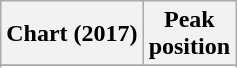<table class="wikitable plainrowheaders sortable" style="text-align:center">
<tr>
<th scope="col">Chart (2017)</th>
<th scope="col">Peak<br> position</th>
</tr>
<tr>
</tr>
<tr>
</tr>
<tr>
</tr>
</table>
